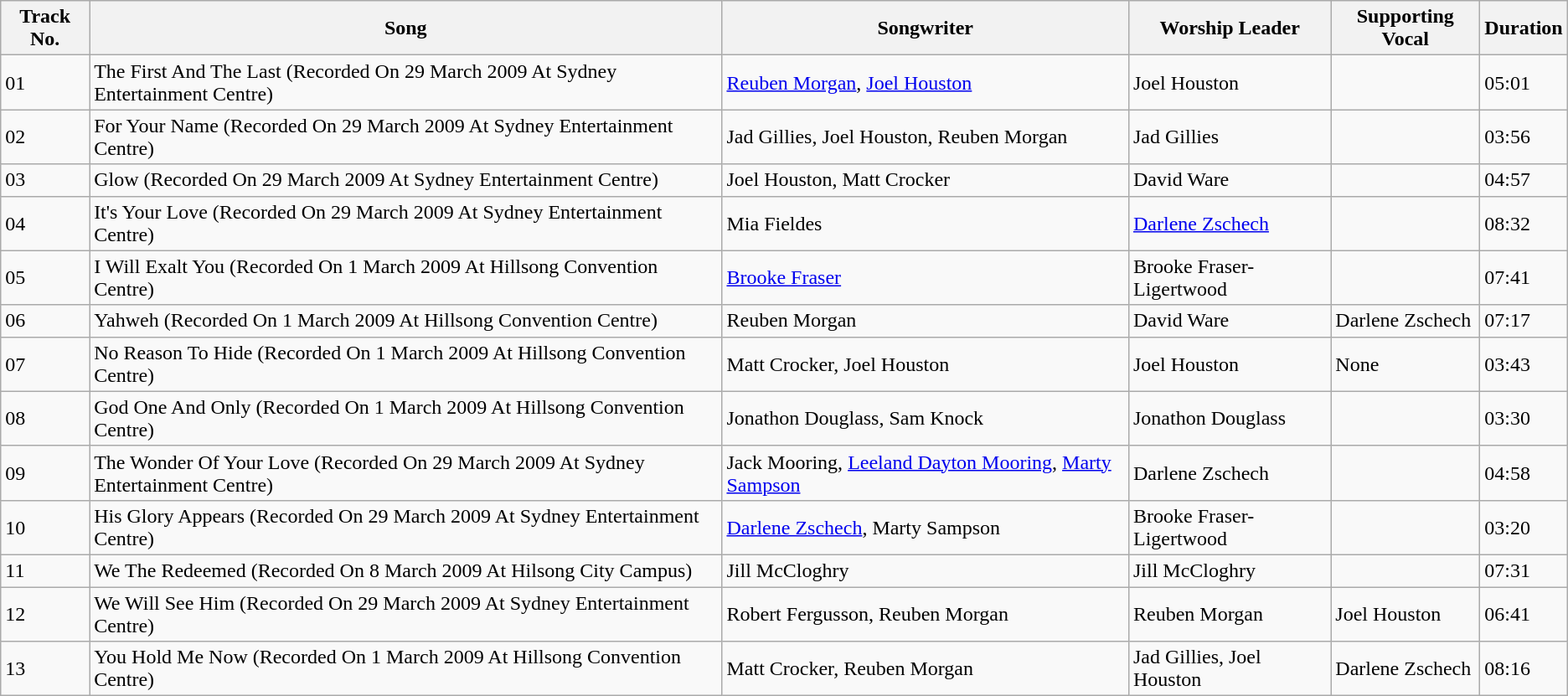<table class="wikitable">
<tr>
<th>Track No.</th>
<th>Song</th>
<th>Songwriter</th>
<th>Worship Leader</th>
<th>Supporting Vocal</th>
<th>Duration</th>
</tr>
<tr>
<td>01</td>
<td>The First And The Last (Recorded On 29 March 2009 At Sydney Entertainment Centre)</td>
<td><a href='#'>Reuben Morgan</a>, <a href='#'>Joel Houston</a></td>
<td>Joel Houston</td>
<td></td>
<td>05:01</td>
</tr>
<tr>
<td>02</td>
<td>For Your Name (Recorded On 29 March 2009 At Sydney Entertainment Centre)</td>
<td>Jad Gillies, Joel Houston, Reuben Morgan</td>
<td>Jad Gillies</td>
<td></td>
<td>03:56</td>
</tr>
<tr>
<td>03</td>
<td>Glow (Recorded On 29 March 2009 At Sydney Entertainment Centre)</td>
<td>Joel Houston, Matt Crocker</td>
<td>David Ware</td>
<td></td>
<td>04:57</td>
</tr>
<tr>
<td>04</td>
<td>It's Your Love (Recorded On 29 March 2009 At Sydney Entertainment Centre)</td>
<td>Mia Fieldes</td>
<td><a href='#'>Darlene Zschech</a></td>
<td></td>
<td>08:32</td>
</tr>
<tr>
<td>05</td>
<td>I Will Exalt You (Recorded On 1 March 2009 At Hillsong Convention Centre)</td>
<td><a href='#'>Brooke Fraser</a></td>
<td>Brooke Fraser-Ligertwood</td>
<td></td>
<td>07:41</td>
</tr>
<tr>
<td>06</td>
<td>Yahweh (Recorded On 1 March 2009 At Hillsong Convention Centre)</td>
<td>Reuben Morgan</td>
<td>David Ware</td>
<td>Darlene Zschech</td>
<td>07:17</td>
</tr>
<tr>
<td>07</td>
<td>No Reason To Hide (Recorded On 1 March 2009 At Hillsong Convention Centre)</td>
<td>Matt Crocker, Joel Houston</td>
<td>Joel Houston</td>
<td>None</td>
<td>03:43</td>
</tr>
<tr>
<td>08</td>
<td>God One And Only (Recorded On 1 March 2009 At Hillsong Convention Centre)</td>
<td>Jonathon Douglass, Sam Knock</td>
<td>Jonathon Douglass</td>
<td></td>
<td>03:30</td>
</tr>
<tr>
<td>09</td>
<td>The Wonder Of Your Love (Recorded On 29 March 2009 At Sydney Entertainment Centre)</td>
<td>Jack Mooring, <a href='#'>Leeland Dayton Mooring</a>, <a href='#'>Marty Sampson</a></td>
<td>Darlene Zschech</td>
<td></td>
<td>04:58</td>
</tr>
<tr>
<td>10</td>
<td>His Glory Appears (Recorded On 29 March 2009 At Sydney Entertainment Centre)</td>
<td><a href='#'>Darlene Zschech</a>, Marty Sampson</td>
<td>Brooke Fraser-Ligertwood</td>
<td></td>
<td>03:20</td>
</tr>
<tr>
<td>11</td>
<td>We The Redeemed (Recorded On 8 March 2009 At Hilsong City Campus)</td>
<td>Jill McCloghry</td>
<td>Jill McCloghry</td>
<td></td>
<td>07:31</td>
</tr>
<tr>
<td>12</td>
<td>We Will See Him (Recorded On 29 March 2009 At Sydney Entertainment Centre)</td>
<td>Robert Fergusson, Reuben Morgan</td>
<td>Reuben Morgan</td>
<td>Joel Houston</td>
<td>06:41</td>
</tr>
<tr>
<td>13</td>
<td>You Hold Me Now (Recorded On 1 March 2009 At Hillsong Convention Centre)</td>
<td>Matt Crocker, Reuben Morgan</td>
<td>Jad Gillies, Joel Houston</td>
<td>Darlene Zschech</td>
<td>08:16</td>
</tr>
</table>
